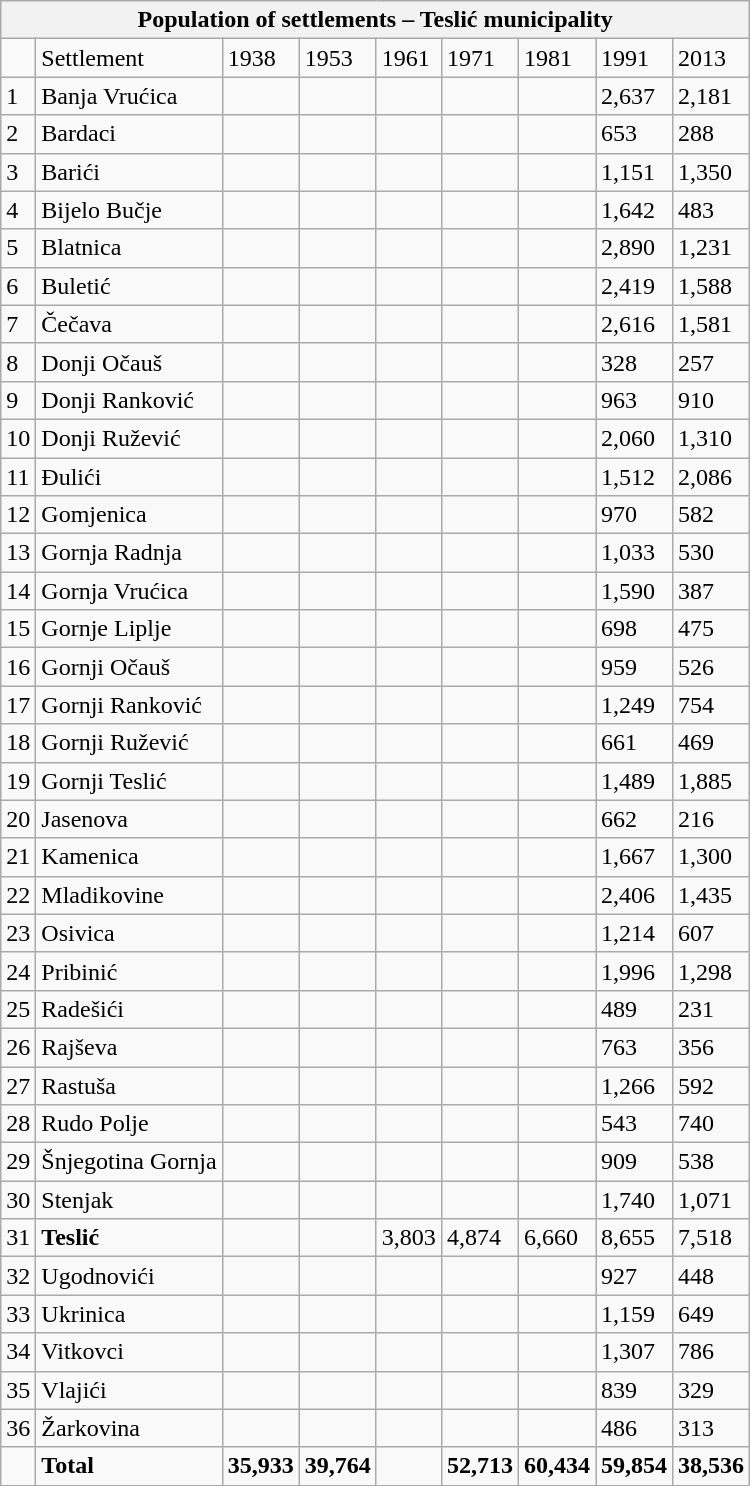<table class="wikitable">
<tr>
<th colspan="9">Population of settlements – Teslić municipality</th>
</tr>
<tr>
<td></td>
<td>Settlement</td>
<td>1938</td>
<td>1953</td>
<td>1961</td>
<td>1971</td>
<td>1981</td>
<td>1991</td>
<td>2013</td>
</tr>
<tr>
<td>1</td>
<td>Banja Vrućica</td>
<td></td>
<td></td>
<td></td>
<td></td>
<td></td>
<td>2,637</td>
<td>2,181</td>
</tr>
<tr>
<td>2</td>
<td>Bardaci</td>
<td></td>
<td></td>
<td></td>
<td></td>
<td></td>
<td>653</td>
<td>288</td>
</tr>
<tr>
<td>3</td>
<td>Barići</td>
<td></td>
<td></td>
<td></td>
<td></td>
<td></td>
<td>1,151</td>
<td>1,350</td>
</tr>
<tr>
<td>4</td>
<td>Bijelo Bučje</td>
<td></td>
<td></td>
<td></td>
<td></td>
<td></td>
<td>1,642</td>
<td>483</td>
</tr>
<tr>
<td>5</td>
<td>Blatnica</td>
<td></td>
<td></td>
<td></td>
<td></td>
<td></td>
<td>2,890</td>
<td>1,231</td>
</tr>
<tr>
<td>6</td>
<td>Buletić</td>
<td></td>
<td></td>
<td></td>
<td></td>
<td></td>
<td>2,419</td>
<td>1,588</td>
</tr>
<tr>
<td>7</td>
<td>Čečava</td>
<td></td>
<td></td>
<td></td>
<td></td>
<td></td>
<td>2,616</td>
<td>1,581</td>
</tr>
<tr>
<td>8</td>
<td>Donji Očauš</td>
<td></td>
<td></td>
<td></td>
<td></td>
<td></td>
<td>328</td>
<td>257</td>
</tr>
<tr>
<td>9</td>
<td>Donji Ranković</td>
<td></td>
<td></td>
<td></td>
<td></td>
<td></td>
<td>963</td>
<td>910</td>
</tr>
<tr>
<td>10</td>
<td>Donji Ružević</td>
<td></td>
<td></td>
<td></td>
<td></td>
<td></td>
<td>2,060</td>
<td>1,310</td>
</tr>
<tr>
<td>11</td>
<td>Đulići</td>
<td></td>
<td></td>
<td></td>
<td></td>
<td></td>
<td>1,512</td>
<td>2,086</td>
</tr>
<tr>
<td>12</td>
<td>Gomjenica</td>
<td></td>
<td></td>
<td></td>
<td></td>
<td></td>
<td>970</td>
<td>582</td>
</tr>
<tr>
<td>13</td>
<td>Gornja Radnja</td>
<td></td>
<td></td>
<td></td>
<td></td>
<td></td>
<td>1,033</td>
<td>530</td>
</tr>
<tr>
<td>14</td>
<td>Gornja Vrućica</td>
<td></td>
<td></td>
<td></td>
<td></td>
<td></td>
<td>1,590</td>
<td>387</td>
</tr>
<tr>
<td>15</td>
<td>Gornje Liplje</td>
<td></td>
<td></td>
<td></td>
<td></td>
<td></td>
<td>698</td>
<td>475</td>
</tr>
<tr>
<td>16</td>
<td>Gornji Očauš</td>
<td></td>
<td></td>
<td></td>
<td></td>
<td></td>
<td>959</td>
<td>526</td>
</tr>
<tr>
<td>17</td>
<td>Gornji Ranković</td>
<td></td>
<td></td>
<td></td>
<td></td>
<td></td>
<td>1,249</td>
<td>754</td>
</tr>
<tr>
<td>18</td>
<td>Gornji Ružević</td>
<td></td>
<td></td>
<td></td>
<td></td>
<td></td>
<td>661</td>
<td>469</td>
</tr>
<tr>
<td>19</td>
<td>Gornji Teslić</td>
<td></td>
<td></td>
<td></td>
<td></td>
<td></td>
<td>1,489</td>
<td>1,885</td>
</tr>
<tr>
<td>20</td>
<td>Jasenova</td>
<td></td>
<td></td>
<td></td>
<td></td>
<td></td>
<td>662</td>
<td>216</td>
</tr>
<tr>
<td>21</td>
<td>Kamenica</td>
<td></td>
<td></td>
<td></td>
<td></td>
<td></td>
<td>1,667</td>
<td>1,300</td>
</tr>
<tr>
<td>22</td>
<td>Mladikovine</td>
<td></td>
<td></td>
<td></td>
<td></td>
<td></td>
<td>2,406</td>
<td>1,435</td>
</tr>
<tr>
<td>23</td>
<td>Osivica</td>
<td></td>
<td></td>
<td></td>
<td></td>
<td></td>
<td>1,214</td>
<td>607</td>
</tr>
<tr>
<td>24</td>
<td>Pribinić</td>
<td></td>
<td></td>
<td></td>
<td></td>
<td></td>
<td>1,996</td>
<td>1,298</td>
</tr>
<tr>
<td>25</td>
<td>Radešići</td>
<td></td>
<td></td>
<td></td>
<td></td>
<td></td>
<td>489</td>
<td>231</td>
</tr>
<tr>
<td>26</td>
<td>Rajševa</td>
<td></td>
<td></td>
<td></td>
<td></td>
<td></td>
<td>763</td>
<td>356</td>
</tr>
<tr>
<td>27</td>
<td>Rastuša</td>
<td></td>
<td></td>
<td></td>
<td></td>
<td></td>
<td>1,266</td>
<td>592</td>
</tr>
<tr>
<td>28</td>
<td>Rudo Polje</td>
<td></td>
<td></td>
<td></td>
<td></td>
<td></td>
<td>543</td>
<td>740</td>
</tr>
<tr>
<td>29</td>
<td>Šnjegotina Gornja</td>
<td></td>
<td></td>
<td></td>
<td></td>
<td></td>
<td>909</td>
<td>538</td>
</tr>
<tr>
<td>30</td>
<td>Stenjak</td>
<td></td>
<td></td>
<td></td>
<td></td>
<td></td>
<td>1,740</td>
<td>1,071</td>
</tr>
<tr>
<td>31</td>
<td><strong>Teslić</strong></td>
<td></td>
<td></td>
<td>3,803</td>
<td>4,874</td>
<td>6,660</td>
<td>8,655</td>
<td>7,518</td>
</tr>
<tr>
<td>32</td>
<td>Ugodnovići</td>
<td></td>
<td></td>
<td></td>
<td></td>
<td></td>
<td>927</td>
<td>448</td>
</tr>
<tr>
<td>33</td>
<td>Ukrinica</td>
<td></td>
<td></td>
<td></td>
<td></td>
<td></td>
<td>1,159</td>
<td>649</td>
</tr>
<tr>
<td>34</td>
<td>Vitkovci</td>
<td></td>
<td></td>
<td></td>
<td></td>
<td></td>
<td>1,307</td>
<td>786</td>
</tr>
<tr>
<td>35</td>
<td>Vlajići</td>
<td></td>
<td></td>
<td></td>
<td></td>
<td></td>
<td>839</td>
<td>329</td>
</tr>
<tr>
<td>36</td>
<td>Žarkovina</td>
<td></td>
<td></td>
<td></td>
<td></td>
<td></td>
<td>486</td>
<td>313</td>
</tr>
<tr>
<td></td>
<td><strong>Total</strong></td>
<td><strong>35,933</strong></td>
<td><strong>39,764</strong></td>
<td></td>
<td><strong>52,713</strong></td>
<td><strong>60,434</strong></td>
<td><strong>59,854</strong></td>
<td><strong>38,536</strong></td>
</tr>
</table>
